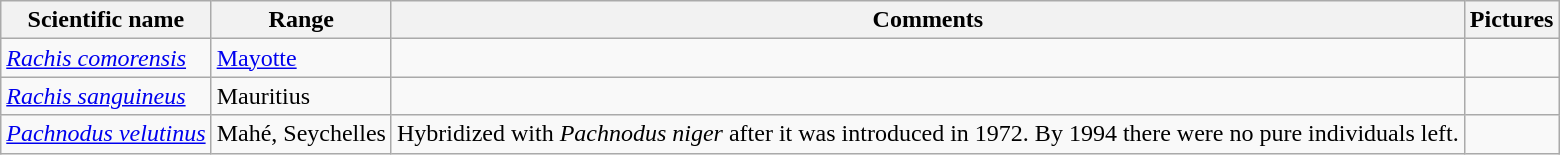<table class="wikitable sortable">
<tr>
<th>Scientific name</th>
<th>Range</th>
<th class="unsortable">Comments</th>
<th class="unsortable">Pictures</th>
</tr>
<tr>
<td><em><a href='#'>Rachis comorensis</a></em></td>
<td><a href='#'>Mayotte</a></td>
<td></td>
<td></td>
</tr>
<tr>
<td><em><a href='#'>Rachis sanguineus</a></em></td>
<td>Mauritius</td>
<td></td>
<td></td>
</tr>
<tr>
<td><em><a href='#'>Pachnodus velutinus</a></em></td>
<td>Mahé, Seychelles</td>
<td>Hybridized with <em>Pachnodus niger</em> after it was introduced in 1972. By 1994 there were no pure individuals left.</td>
<td></td>
</tr>
</table>
